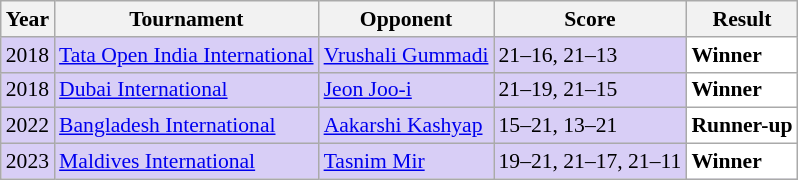<table class="sortable wikitable" style="font-size: 90%;">
<tr>
<th>Year</th>
<th>Tournament</th>
<th>Opponent</th>
<th>Score</th>
<th>Result</th>
</tr>
<tr style="background:#D8CEF6">
<td align="center">2018</td>
<td align="left"><a href='#'>Tata Open India International</a></td>
<td align="left"> <a href='#'>Vrushali Gummadi</a></td>
<td align="left">21–16, 21–13</td>
<td style="text-align:left; background:white"> <strong>Winner</strong></td>
</tr>
<tr style="background:#D8CEF6">
<td align="center">2018</td>
<td align="left"><a href='#'>Dubai International</a></td>
<td align="left"> <a href='#'>Jeon Joo-i</a></td>
<td align="left">21–19, 21–15</td>
<td style="text-align:left; background:white"> <strong>Winner</strong></td>
</tr>
<tr style="background:#D8CEF6">
<td align="center">2022</td>
<td align="left"><a href='#'>Bangladesh International</a></td>
<td align="left"> <a href='#'>Aakarshi Kashyap</a></td>
<td align="left">15–21, 13–21</td>
<td style="text-align:left; background:white"> <strong>Runner-up</strong></td>
</tr>
<tr style="background:#D8CEF6">
<td align="center">2023</td>
<td align="left"><a href='#'>Maldives International</a></td>
<td align="left"> <a href='#'>Tasnim Mir</a></td>
<td align="left">19–21, 21–17, 21–11</td>
<td style="text-align:left; background:white"> <strong>Winner</strong></td>
</tr>
</table>
